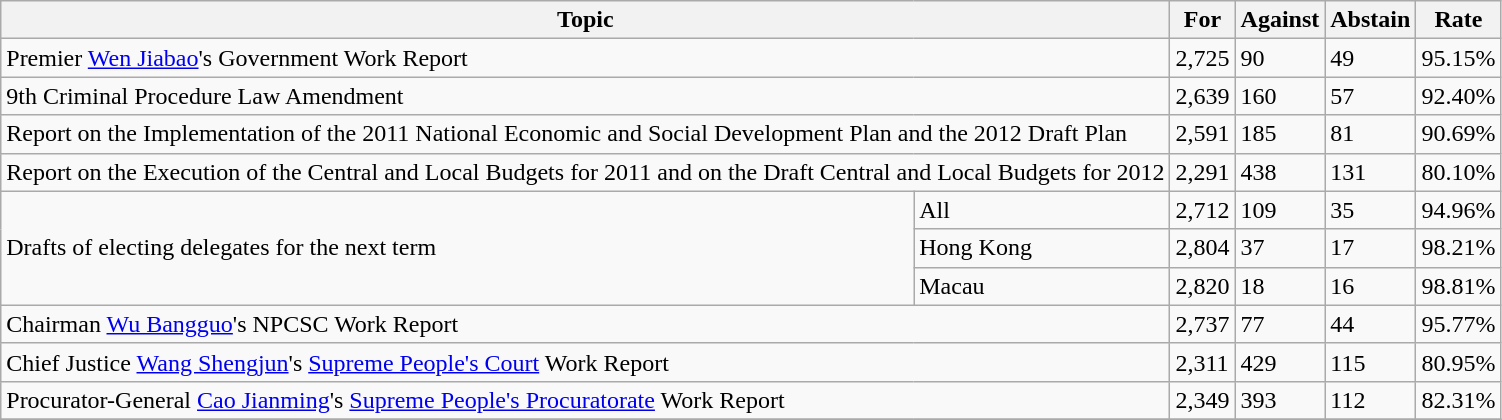<table class="wikitable">
<tr>
<th colspan="2">Topic</th>
<th>For</th>
<th>Against</th>
<th>Abstain</th>
<th>Rate</th>
</tr>
<tr>
<td colspan="2">Premier <a href='#'>Wen Jiabao</a>'s Government Work Report</td>
<td>2,725</td>
<td>90</td>
<td>49</td>
<td>95.15%</td>
</tr>
<tr>
<td colspan="2">9th Criminal Procedure Law Amendment</td>
<td>2,639</td>
<td>160</td>
<td>57</td>
<td>92.40%</td>
</tr>
<tr>
<td colspan="2">Report on the Implementation of the 2011 National Economic and Social Development Plan and the 2012 Draft Plan</td>
<td>2,591</td>
<td>185</td>
<td>81</td>
<td>90.69%</td>
</tr>
<tr>
<td colspan="2">Report on the Execution of the Central and Local Budgets for 2011 and on the Draft Central and Local Budgets for 2012</td>
<td>2,291</td>
<td>438</td>
<td>131</td>
<td>80.10%</td>
</tr>
<tr>
<td rowspan="3">Drafts of electing delegates for the next term</td>
<td>All</td>
<td>2,712</td>
<td>109</td>
<td>35</td>
<td>94.96%</td>
</tr>
<tr>
<td>Hong Kong</td>
<td>2,804</td>
<td>37</td>
<td>17</td>
<td>98.21%</td>
</tr>
<tr>
<td>Macau</td>
<td>2,820</td>
<td>18</td>
<td>16</td>
<td>98.81%</td>
</tr>
<tr>
<td colspan="2">Chairman <a href='#'>Wu Bangguo</a>'s NPCSC Work Report</td>
<td>2,737</td>
<td>77</td>
<td>44</td>
<td>95.77%</td>
</tr>
<tr>
<td colspan="2">Chief Justice <a href='#'>Wang Shengjun</a>'s <a href='#'>Supreme People's Court</a> Work Report</td>
<td>2,311</td>
<td>429</td>
<td>115</td>
<td>80.95%</td>
</tr>
<tr>
<td colspan="2">Procurator-General <a href='#'>Cao Jianming</a>'s <a href='#'>Supreme People's Procuratorate</a> Work Report</td>
<td>2,349</td>
<td>393</td>
<td>112</td>
<td>82.31%</td>
</tr>
<tr>
</tr>
</table>
